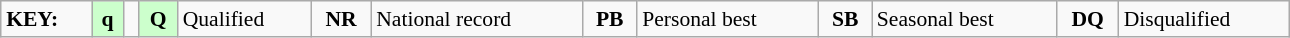<table class="wikitable" style="margin:0.5em auto; font-size:90%;position:relative;" width=68%>
<tr>
<td><strong>KEY:</strong></td>
<td bgcolor=ccffcc align=center><strong>q</strong></td>
<td></td>
<td bgcolor=ccffcc align=center><strong>Q</strong></td>
<td>Qualified</td>
<td align=center><strong>NR</strong></td>
<td>National record</td>
<td align=center><strong>PB</strong></td>
<td>Personal best</td>
<td align=center><strong>SB</strong></td>
<td>Seasonal best</td>
<td align=center><strong>DQ</strong></td>
<td>Disqualified</td>
</tr>
</table>
